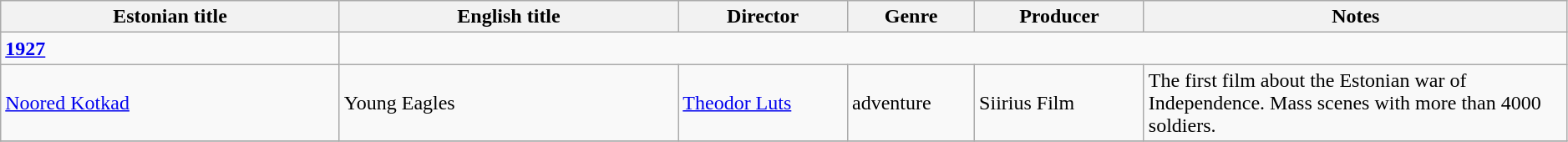<table class="wikitable" width= "99%">
<tr>
<th width=16%>Estonian title</th>
<th width=16%>English title</th>
<th width=8%>Director</th>
<th width=6%>Genre</th>
<th width=8%>Producer</th>
<th width=20%>Notes</th>
</tr>
<tr>
<td><strong><a href='#'>1927</a></strong></td>
</tr>
<tr>
<td><a href='#'>Noored Kotkad</a></td>
<td>Young Eagles</td>
<td><a href='#'>Theodor Luts</a></td>
<td>adventure</td>
<td>Siirius Film</td>
<td>The first film about the Estonian war of Independence. Mass scenes with more than 4000 soldiers.</td>
</tr>
<tr>
</tr>
</table>
